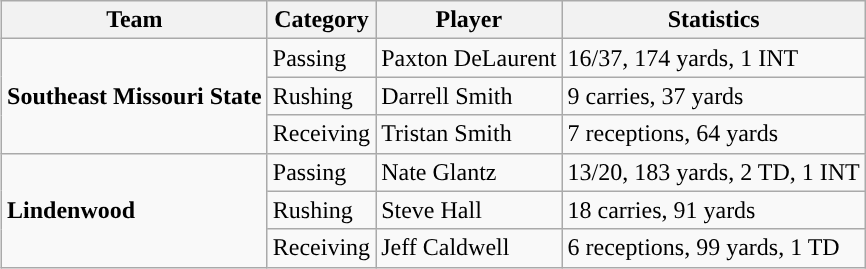<table class="wikitable" style="float: right;">
<tr>
<th>Team</th>
<th>Category</th>
<th>Player</th>
<th>Statistics</th>
</tr>
<tr>
<td rowspan=3><strong>Southeast Missouri State</strong></td>
<td>Passing</td>
<td>Paxton DeLaurent</td>
<td>16/37, 174 yards, 1 INT</td>
</tr>
<tr>
<td>Rushing</td>
<td>Darrell Smith</td>
<td>9 carries, 37 yards</td>
</tr>
<tr>
<td>Receiving</td>
<td>Tristan Smith</td>
<td>7 receptions, 64 yards</td>
</tr>
<tr>
<td rowspan=3><strong>Lindenwood</strong></td>
<td>Passing</td>
<td>Nate Glantz</td>
<td>13/20, 183 yards, 2 TD, 1 INT</td>
</tr>
<tr>
<td>Rushing</td>
<td>Steve Hall</td>
<td>18 carries, 91 yards</td>
</tr>
<tr>
<td>Receiving</td>
<td>Jeff Caldwell</td>
<td>6 receptions, 99 yards, 1 TD</td>
</tr>
</table>
